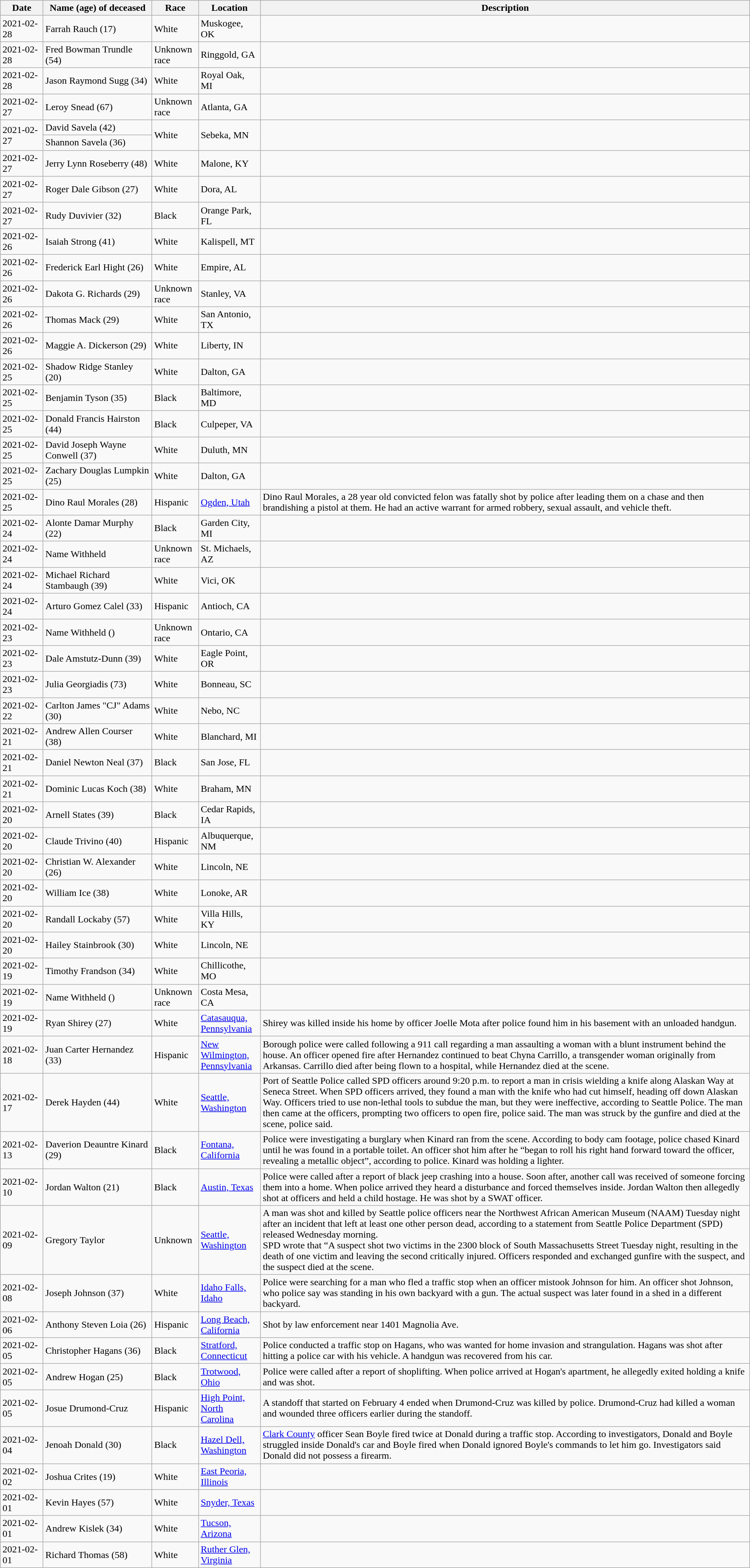<table class="wikitable sortable" border="1" id="killed">
<tr>
<th scope="col" style="width: 4rem;">Date</th>
<th nowrap>Name (age) of deceased</th>
<th>Race</th>
<th scope="col" style="width: 6rem;">Location</th>
<th>Description</th>
</tr>
<tr>
<td>2021-02-28</td>
<td>Farrah Rauch (17)</td>
<td>White</td>
<td>Muskogee, OK</td>
<td></td>
</tr>
<tr>
<td>2021-02-28</td>
<td>Fred Bowman Trundle (54)</td>
<td>Unknown race</td>
<td>Ringgold, GA</td>
<td></td>
</tr>
<tr>
<td>2021-02-28</td>
<td>Jason Raymond Sugg (34)</td>
<td>White</td>
<td>Royal Oak, MI</td>
<td></td>
</tr>
<tr>
<td>2021-02-27</td>
<td>Leroy Snead (67)</td>
<td>Unknown race</td>
<td>Atlanta, GA</td>
<td></td>
</tr>
<tr>
<td rowspan="2">2021-02-27</td>
<td>David Savela (42)</td>
<td rowspan="2">White</td>
<td rowspan="2">Sebeka, MN</td>
<td rowspan="2"></td>
</tr>
<tr>
<td>Shannon Savela (36)</td>
</tr>
<tr>
<td>2021-02-27</td>
<td>Jerry Lynn Roseberry (48)</td>
<td>White</td>
<td>Malone, KY</td>
<td></td>
</tr>
<tr>
<td>2021-02-27</td>
<td>Roger Dale Gibson (27)</td>
<td>White</td>
<td>Dora, AL</td>
<td></td>
</tr>
<tr>
<td>2021-02-27</td>
<td>Rudy Duvivier (32)</td>
<td>Black</td>
<td>Orange Park, FL</td>
<td></td>
</tr>
<tr>
<td>2021-02-26</td>
<td>Isaiah Strong (41)</td>
<td>White</td>
<td>Kalispell, MT</td>
<td></td>
</tr>
<tr>
<td>2021-02-26</td>
<td>Frederick Earl Hight (26)</td>
<td>White</td>
<td>Empire, AL</td>
<td></td>
</tr>
<tr>
<td>2021-02-26</td>
<td>Dakota G. Richards (29)</td>
<td>Unknown race</td>
<td>Stanley, VA</td>
<td></td>
</tr>
<tr>
<td>2021-02-26</td>
<td>Thomas Mack (29)</td>
<td>White</td>
<td>San Antonio, TX</td>
<td></td>
</tr>
<tr>
<td>2021-02-26</td>
<td>Maggie A. Dickerson (29)</td>
<td>White</td>
<td>Liberty, IN</td>
<td></td>
</tr>
<tr>
<td>2021-02-25</td>
<td>Shadow Ridge Stanley (20)</td>
<td>White</td>
<td>Dalton, GA</td>
<td></td>
</tr>
<tr>
<td>2021-02-25</td>
<td>Benjamin Tyson (35)</td>
<td>Black</td>
<td>Baltimore, MD</td>
<td></td>
</tr>
<tr>
<td>2021-02-25</td>
<td>Donald Francis Hairston (44)</td>
<td>Black</td>
<td>Culpeper, VA</td>
<td></td>
</tr>
<tr>
<td>2021-02-25</td>
<td>David Joseph Wayne Conwell (37)</td>
<td>White</td>
<td>Duluth, MN</td>
<td></td>
</tr>
<tr>
<td>2021-02-25</td>
<td>Zachary Douglas Lumpkin (25)</td>
<td>White</td>
<td>Dalton, GA</td>
<td></td>
</tr>
<tr>
<td>2021-02-25</td>
<td>Dino Raul Morales (28)</td>
<td>Hispanic</td>
<td><a href='#'>Ogden, Utah</a></td>
<td>Dino Raul Morales, a 28 year old convicted felon was fatally shot by police after leading them on a chase and then brandishing a pistol at them. He had an active warrant for armed robbery, sexual assault, and vehicle theft.</td>
</tr>
<tr>
<td>2021-02-24</td>
<td>Alonte Damar Murphy (22)</td>
<td>Black</td>
<td>Garden City, MI</td>
<td></td>
</tr>
<tr>
<td>2021-02-24</td>
<td>Name Withheld</td>
<td>Unknown race</td>
<td>St. Michaels, AZ</td>
<td></td>
</tr>
<tr>
<td>2021-02-24</td>
<td>Michael Richard Stambaugh (39)</td>
<td>White</td>
<td>Vici, OK</td>
<td></td>
</tr>
<tr>
<td>2021-02-24</td>
<td>Arturo Gomez Calel (33)</td>
<td>Hispanic</td>
<td>Antioch, CA</td>
<td></td>
</tr>
<tr>
<td>2021-02-23</td>
<td>Name Withheld ()</td>
<td>Unknown race</td>
<td>Ontario, CA</td>
<td></td>
</tr>
<tr>
<td>2021-02-23</td>
<td>Dale Amstutz-Dunn (39)</td>
<td>White</td>
<td>Eagle Point, OR</td>
<td></td>
</tr>
<tr>
<td>2021-02-23</td>
<td>Julia Georgiadis (73)</td>
<td>White</td>
<td>Bonneau, SC</td>
<td></td>
</tr>
<tr>
<td>2021-02-22</td>
<td>Carlton James "CJ" Adams (30)</td>
<td>White</td>
<td>Nebo, NC</td>
<td></td>
</tr>
<tr>
<td>2021-02-21</td>
<td>Andrew Allen Courser (38)</td>
<td>White</td>
<td>Blanchard, MI</td>
<td></td>
</tr>
<tr>
<td>2021-02-21</td>
<td>Daniel Newton Neal (37)</td>
<td>Black</td>
<td>San Jose, FL</td>
<td></td>
</tr>
<tr>
<td>2021-02-21</td>
<td>Dominic Lucas Koch (38)</td>
<td>White</td>
<td>Braham, MN</td>
<td></td>
</tr>
<tr>
<td>2021-02-20</td>
<td>Arnell States (39)</td>
<td>Black</td>
<td>Cedar Rapids, IA</td>
<td></td>
</tr>
<tr>
<td>2021-02-20</td>
<td>Claude Trivino (40)</td>
<td>Hispanic</td>
<td>Albuquerque, NM</td>
<td></td>
</tr>
<tr>
<td>2021-02-20</td>
<td>Christian W. Alexander (26)</td>
<td>White</td>
<td>Lincoln, NE</td>
<td></td>
</tr>
<tr>
<td>2021-02-20</td>
<td>William Ice (38)</td>
<td>White</td>
<td>Lonoke, AR</td>
<td></td>
</tr>
<tr>
<td>2021-02-20</td>
<td>Randall Lockaby (57)</td>
<td>White</td>
<td>Villa Hills, KY</td>
<td></td>
</tr>
<tr>
<td>2021-02-20</td>
<td>Hailey Stainbrook (30)</td>
<td>White</td>
<td>Lincoln, NE</td>
<td></td>
</tr>
<tr>
<td>2021-02-19</td>
<td>Timothy Frandson (34)</td>
<td>White</td>
<td>Chillicothe, MO</td>
<td></td>
</tr>
<tr>
<td>2021-02-19</td>
<td>Name Withheld ()</td>
<td>Unknown race</td>
<td>Costa Mesa, CA</td>
<td></td>
</tr>
<tr>
<td>2021-02-19</td>
<td>Ryan Shirey (27)</td>
<td>White</td>
<td><a href='#'>Catasauqua, Pennsylvania</a></td>
<td>Shirey was killed inside his home by officer Joelle Mota after police found him in his basement with an unloaded handgun.</td>
</tr>
<tr>
<td>2021-02-18</td>
<td>Juan Carter Hernandez (33)</td>
<td>Hispanic</td>
<td><a href='#'>New Wilmington, Pennsylvania</a></td>
<td>Borough police were called following a 911 call regarding a man assaulting a woman with a blunt instrument behind the house. An officer opened fire after Hernandez continued to beat Chyna Carrillo, a transgender woman originally from Arkansas. Carrillo died after being flown to a hospital, while Hernandez died at the scene.</td>
</tr>
<tr>
<td>2021-02-17</td>
<td>Derek Hayden (44)</td>
<td>White</td>
<td><a href='#'>Seattle, Washington</a></td>
<td>Port of Seattle Police called SPD officers around 9:20 p.m. to report a man in crisis wielding a knife along Alaskan Way at Seneca Street. When SPD officers arrived, they found a man with the knife who had cut himself, heading off down Alaskan Way. Officers tried to use non-lethal tools to subdue the man, but they were ineffective, according to Seattle Police. The man then came at the officers, prompting two officers to open fire, police said. The man was struck by the gunfire and died at the scene, police said.</td>
</tr>
<tr>
<td>2021-02-13</td>
<td>Daverion Deauntre Kinard (29)</td>
<td>Black</td>
<td><a href='#'>Fontana, California</a></td>
<td>Police were investigating a burglary when Kinard ran from the scene. According to body cam footage, police chased Kinard until he was found in a portable toilet. An officer shot him after he “began to roll his right hand forward toward the officer, revealing a metallic object”, according to police. Kinard was holding a lighter.</td>
</tr>
<tr>
<td>2021-02-10</td>
<td>Jordan Walton (21)</td>
<td>Black</td>
<td><a href='#'>Austin, Texas</a></td>
<td>Police were called after a report of black jeep crashing into a house. Soon after, another call was received of someone forcing them into a home. When police arrived they heard a disturbance and forced themselves inside. Jordan Walton then allegedly shot at officers and held a child hostage. He was shot by a SWAT officer.</td>
</tr>
<tr>
<td>2021-02-09</td>
<td>Gregory Taylor</td>
<td>Unknown</td>
<td><a href='#'>Seattle, Washington</a></td>
<td>A man was shot and killed by Seattle police officers near the Northwest African American Museum (NAAM) Tuesday night after an incident that left at least one other person dead, according to a statement from Seattle Police Department (SPD) released Wednesday morning.<br>SPD wrote that “A suspect shot two victims in the 2300 block of South Massachusetts Street Tuesday night, resulting in the death of one victim and leaving the second critically injured. Officers responded and exchanged gunfire with the suspect, and the suspect died at the scene.</td>
</tr>
<tr>
<td>2021-02-08</td>
<td>Joseph Johnson (37)</td>
<td>White</td>
<td><a href='#'>Idaho Falls, Idaho</a></td>
<td>Police were searching for a man who fled a traffic stop when an officer mistook Johnson for him. An officer shot Johnson, who police say was standing in his own backyard with a gun. The actual suspect was later found in a shed in a different backyard.</td>
</tr>
<tr>
<td>2021-02-06</td>
<td>Anthony Steven Loia (26)</td>
<td>Hispanic</td>
<td><a href='#'>Long Beach, California</a></td>
<td>Shot by law enforcement near 1401 Magnolia Ave.</td>
</tr>
<tr>
<td>2021-02-05</td>
<td>Christopher Hagans (36)</td>
<td>Black</td>
<td><a href='#'>Stratford, Connecticut</a></td>
<td>Police conducted a traffic stop on Hagans, who was wanted for home invasion and strangulation. Hagans was shot after hitting a police car with his vehicle. A handgun was recovered from his car.</td>
</tr>
<tr>
<td>2021-02-05</td>
<td>Andrew Hogan (25)</td>
<td>Black</td>
<td><a href='#'>Trotwood, Ohio</a></td>
<td>Police were called after a report of shoplifting. When police arrived at Hogan's apartment, he allegedly exited holding a knife and was shot.</td>
</tr>
<tr>
<td>2021-02-05</td>
<td>Josue Drumond-Cruz</td>
<td>Hispanic</td>
<td><a href='#'>High Point, North Carolina</a></td>
<td>A standoff that started on February 4 ended when Drumond-Cruz was killed by police. Drumond-Cruz had killed a woman and wounded three officers earlier during the standoff.</td>
</tr>
<tr>
<td>2021-02-04</td>
<td>Jenoah Donald (30)</td>
<td>Black</td>
<td><a href='#'>Hazel Dell, Washington</a></td>
<td><a href='#'>Clark County</a> officer Sean Boyle fired twice at Donald during a traffic stop. According to investigators, Donald and Boyle struggled inside Donald's car and Boyle fired when Donald ignored Boyle's commands to let him go. Investigators said Donald did not possess a firearm.</td>
</tr>
<tr>
<td>2021-02-02</td>
<td>Joshua Crites (19)</td>
<td>White</td>
<td><a href='#'>East Peoria, Illinois</a></td>
<td></td>
</tr>
<tr>
<td>2021-02-01</td>
<td>Kevin Hayes (57)</td>
<td>White</td>
<td><a href='#'>Snyder, Texas</a></td>
<td></td>
</tr>
<tr>
<td>2021-02-01</td>
<td>Andrew Kislek (34)</td>
<td>White</td>
<td><a href='#'>Tucson, Arizona</a></td>
<td></td>
</tr>
<tr>
<td>2021-02-01</td>
<td>Richard Thomas (58)</td>
<td>White</td>
<td><a href='#'>Ruther Glen, Virginia</a></td>
<td></td>
</tr>
</table>
